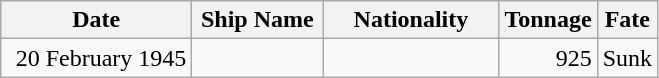<table class="wikitable sortable">
<tr>
<th width="120px">Date</th>
<th width="80px">Ship Name</th>
<th width="110px">Nationality</th>
<th width="25px">Tonnage</th>
<th width="30px">Fate</th>
</tr>
<tr>
<td align="right">20 February 1945</td>
<td align="left"></td>
<td align="left"></td>
<td align="right">925</td>
<td align="left">Sunk</td>
</tr>
</table>
